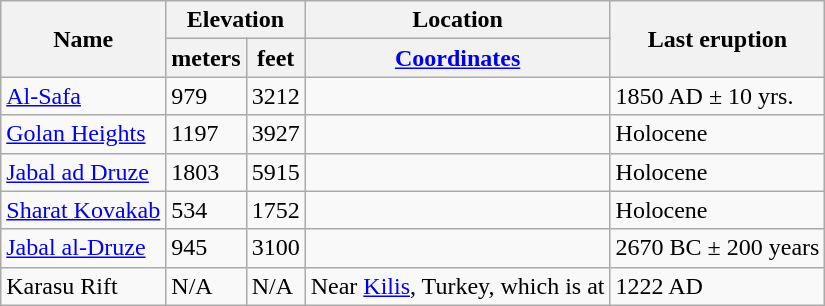<table class="wikitable">
<tr>
<th rowspan="2">Name</th>
<th colspan ="2">Elevation</th>
<th>Location</th>
<th rowspan="2">Last eruption</th>
</tr>
<tr>
<th>meters</th>
<th>feet</th>
<th><a href='#'>Coordinates</a></th>
</tr>
<tr>
<td><a href='#'>Al-Safa</a></td>
<td>979</td>
<td>3212</td>
<td></td>
<td>1850 AD ± 10 yrs.</td>
</tr>
<tr>
<td><a href='#'>Golan Heights</a></td>
<td>1197</td>
<td>3927</td>
<td></td>
<td>Holocene</td>
</tr>
<tr>
<td><a href='#'>Jabal ad Druze</a></td>
<td>1803</td>
<td>5915</td>
<td></td>
<td>Holocene</td>
</tr>
<tr>
<td><a href='#'>Sharat Kovakab</a></td>
<td>534</td>
<td>1752</td>
<td></td>
<td>Holocene</td>
</tr>
<tr>
<td><a href='#'>Jabal al-Druze</a></td>
<td>945</td>
<td>3100</td>
<td></td>
<td>2670 BC ± 200 years</td>
</tr>
<tr>
<td>Karasu Rift</td>
<td>N/A</td>
<td>N/A</td>
<td>Near <a href='#'>Kilis</a>, Turkey, which is at </td>
<td>1222 AD</td>
</tr>
</table>
